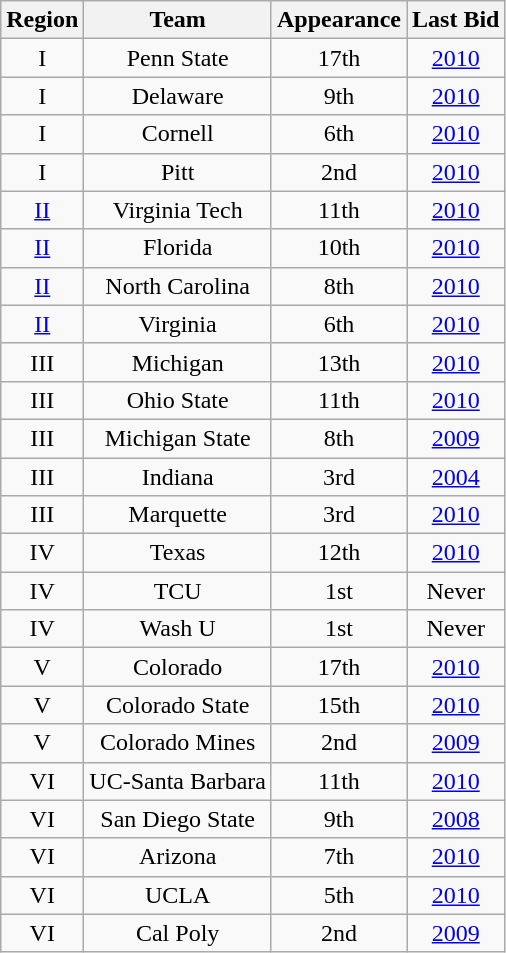<table class="wikitable sortable" style="text-align:center">
<tr>
<th>Region</th>
<th>Team</th>
<th>Appearance</th>
<th>Last Bid</th>
</tr>
<tr>
<td>I</td>
<td>Penn State</td>
<td>17th</td>
<td><a href='#'>2010</a></td>
</tr>
<tr>
<td>I</td>
<td>Delaware</td>
<td>9th</td>
<td><a href='#'>2010</a></td>
</tr>
<tr>
<td>I</td>
<td>Cornell</td>
<td>6th</td>
<td><a href='#'>2010</a></td>
</tr>
<tr>
<td>I</td>
<td>Pitt</td>
<td>2nd</td>
<td><a href='#'>2010</a></td>
</tr>
<tr>
<td><a href='#'>II</a></td>
<td>Virginia Tech</td>
<td>11th</td>
<td><a href='#'>2010</a></td>
</tr>
<tr>
<td><a href='#'>II</a></td>
<td>Florida</td>
<td>10th</td>
<td><a href='#'>2010</a></td>
</tr>
<tr>
<td><a href='#'>II</a></td>
<td>North Carolina</td>
<td>8th</td>
<td><a href='#'>2010</a></td>
</tr>
<tr>
<td><a href='#'>II</a></td>
<td>Virginia</td>
<td>6th</td>
<td><a href='#'>2010</a></td>
</tr>
<tr>
<td>III</td>
<td>Michigan</td>
<td>13th</td>
<td><a href='#'>2010</a></td>
</tr>
<tr>
<td>III</td>
<td>Ohio State</td>
<td>11th</td>
<td><a href='#'>2010</a></td>
</tr>
<tr>
<td>III</td>
<td>Michigan State</td>
<td>8th</td>
<td><a href='#'>2009</a></td>
</tr>
<tr>
<td>III</td>
<td>Indiana</td>
<td>3rd</td>
<td><a href='#'>2004</a></td>
</tr>
<tr>
<td>III</td>
<td>Marquette</td>
<td>3rd</td>
<td><a href='#'>2010</a></td>
</tr>
<tr>
<td>IV</td>
<td>Texas</td>
<td>12th</td>
<td><a href='#'>2010</a></td>
</tr>
<tr>
<td>IV</td>
<td>TCU</td>
<td>1st</td>
<td>Never</td>
</tr>
<tr>
<td>IV</td>
<td>Wash U</td>
<td>1st</td>
<td>Never</td>
</tr>
<tr>
<td>V</td>
<td>Colorado</td>
<td>17th</td>
<td><a href='#'>2010</a></td>
</tr>
<tr>
<td>V</td>
<td>Colorado State</td>
<td>15th</td>
<td><a href='#'>2010</a></td>
</tr>
<tr>
<td>V</td>
<td>Colorado Mines</td>
<td>2nd</td>
<td><a href='#'>2009</a></td>
</tr>
<tr>
<td>VI</td>
<td>UC-Santa Barbara</td>
<td>11th</td>
<td><a href='#'>2010</a></td>
</tr>
<tr>
<td>VI</td>
<td>San Diego State</td>
<td>9th</td>
<td><a href='#'>2008</a></td>
</tr>
<tr>
<td>VI</td>
<td>Arizona</td>
<td>7th</td>
<td><a href='#'>2010</a></td>
</tr>
<tr>
<td>VI</td>
<td>UCLA</td>
<td>5th</td>
<td><a href='#'>2010</a></td>
</tr>
<tr>
<td>VI</td>
<td>Cal Poly</td>
<td>2nd</td>
<td><a href='#'>2009</a></td>
</tr>
</table>
